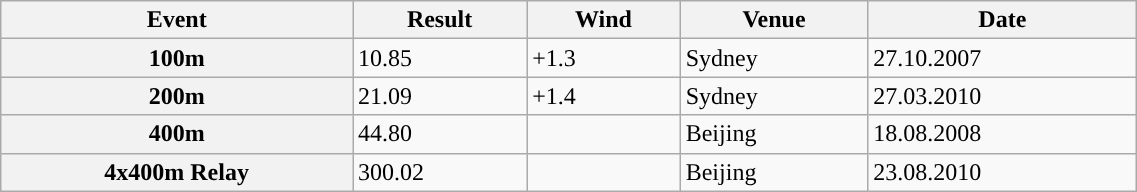<table border="2" class="wikitable" style="width: 60%;">
<tr>
<th>Event</th>
<th>Result</th>
<th>Wind</th>
<th>Venue</th>
<th>Date</th>
</tr>
<tr>
<th>100m</th>
<td>10.85</td>
<td>+1.3</td>
<td>Sydney</td>
<td>27.10.2007</td>
</tr>
<tr>
<th>200m</th>
<td>21.09</td>
<td>+1.4</td>
<td>Sydney</td>
<td>27.03.2010</td>
</tr>
<tr>
<th>400m</th>
<td>44.80</td>
<td></td>
<td>Beijing</td>
<td>18.08.2008</td>
</tr>
<tr>
<th>4x400m Relay</th>
<td>300.02</td>
<td></td>
<td>Beijing</td>
<td>23.08.2010</td>
</tr>
</table>
